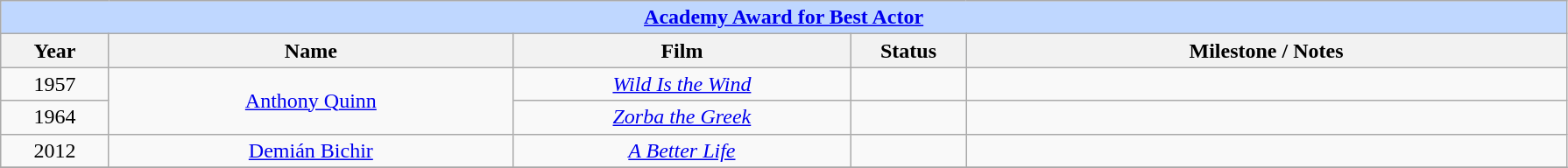<table class="wikitable" style="text-align: center">
<tr ---- bgcolor="#bfd7ff">
<td colspan=5 align=center><strong><a href='#'>Academy Award for Best Actor</a></strong></td>
</tr>
<tr ---- bgcolor="#ebf5ff">
<th width="75">Year</th>
<th width="300">Name</th>
<th width="250">Film</th>
<th width="80">Status</th>
<th width="450">Milestone / Notes</th>
</tr>
<tr>
<td>1957</td>
<td rowspan=2><a href='#'>Anthony Quinn</a></td>
<td><em><a href='#'>Wild Is the Wind</a></em></td>
<td></td>
<td></td>
</tr>
<tr>
<td>1964</td>
<td><em><a href='#'>Zorba the Greek</a></em></td>
<td></td>
<td></td>
</tr>
<tr>
<td>2012</td>
<td><a href='#'>Demián Bichir</a></td>
<td><em><a href='#'>A Better Life</a></em></td>
<td></td>
<td></td>
</tr>
<tr>
</tr>
</table>
